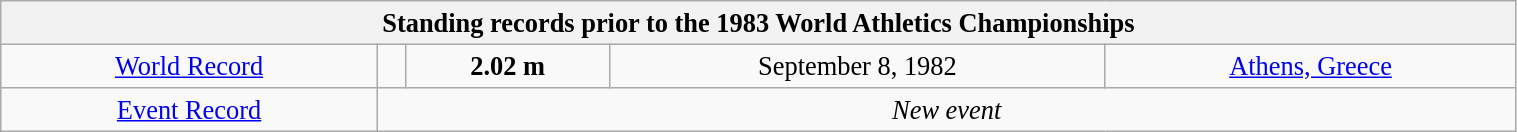<table class="wikitable" style=" text-align:center; font-size:110%;" width="80%">
<tr>
<th colspan="5">Standing records prior to the 1983 World Athletics Championships</th>
</tr>
<tr>
<td><a href='#'>World Record</a></td>
<td></td>
<td><strong>2.02 m</strong></td>
<td>September 8, 1982</td>
<td> <a href='#'>Athens, Greece</a></td>
</tr>
<tr>
<td><a href='#'>Event Record</a></td>
<td colspan="4"><em>New event</em></td>
</tr>
</table>
